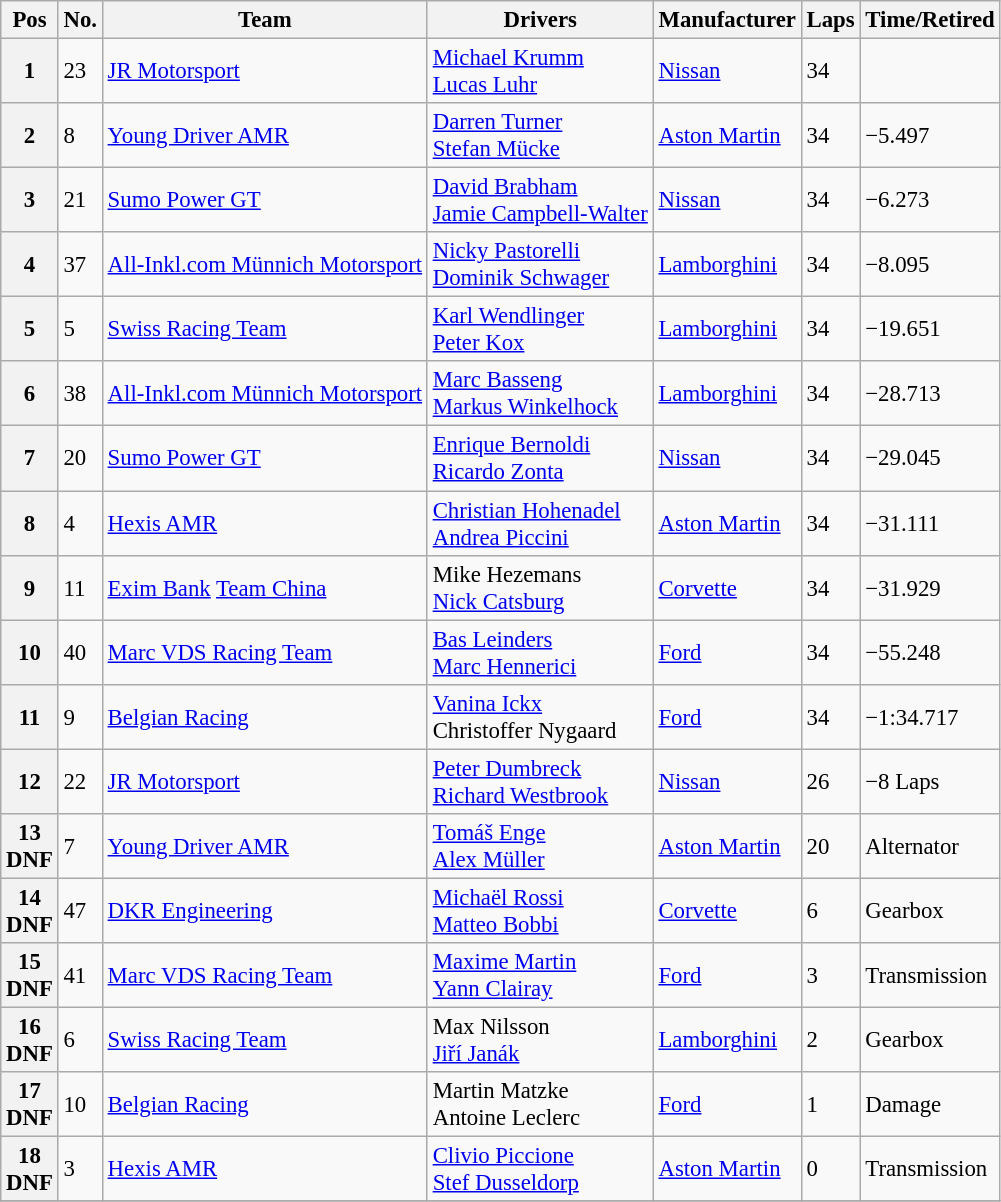<table class="wikitable" style="font-size: 95%;">
<tr>
<th>Pos</th>
<th>No.</th>
<th>Team</th>
<th>Drivers</th>
<th>Manufacturer</th>
<th>Laps</th>
<th>Time/Retired</th>
</tr>
<tr>
<th>1</th>
<td>23</td>
<td> <a href='#'>JR Motorsport</a></td>
<td> <a href='#'>Michael Krumm</a><br> <a href='#'>Lucas Luhr</a></td>
<td><a href='#'>Nissan</a></td>
<td>34</td>
<td></td>
</tr>
<tr>
<th>2</th>
<td>8</td>
<td> <a href='#'>Young Driver AMR</a></td>
<td> <a href='#'>Darren Turner</a><br> <a href='#'>Stefan Mücke</a></td>
<td><a href='#'>Aston Martin</a></td>
<td>34</td>
<td>−5.497</td>
</tr>
<tr>
<th>3</th>
<td>21</td>
<td> <a href='#'>Sumo Power GT</a></td>
<td> <a href='#'>David Brabham</a><br> <a href='#'>Jamie Campbell-Walter</a></td>
<td><a href='#'>Nissan</a></td>
<td>34</td>
<td>−6.273</td>
</tr>
<tr>
<th>4</th>
<td>37</td>
<td> <a href='#'>All-Inkl.com Münnich Motorsport</a></td>
<td> <a href='#'>Nicky Pastorelli</a><br> <a href='#'>Dominik Schwager</a></td>
<td><a href='#'>Lamborghini</a></td>
<td>34</td>
<td>−8.095</td>
</tr>
<tr>
<th>5</th>
<td>5</td>
<td> <a href='#'>Swiss Racing Team</a></td>
<td> <a href='#'>Karl Wendlinger</a><br> <a href='#'>Peter Kox</a></td>
<td><a href='#'>Lamborghini</a></td>
<td>34</td>
<td>−19.651</td>
</tr>
<tr>
<th>6</th>
<td>38</td>
<td> <a href='#'>All-Inkl.com Münnich Motorsport</a></td>
<td> <a href='#'>Marc Basseng</a><br> <a href='#'>Markus Winkelhock</a></td>
<td><a href='#'>Lamborghini</a></td>
<td>34</td>
<td>−28.713</td>
</tr>
<tr>
<th>7</th>
<td>20</td>
<td> <a href='#'>Sumo Power GT</a></td>
<td> <a href='#'>Enrique Bernoldi</a><br> <a href='#'>Ricardo Zonta</a></td>
<td><a href='#'>Nissan</a></td>
<td>34</td>
<td>−29.045</td>
</tr>
<tr>
<th>8</th>
<td>4</td>
<td> <a href='#'>Hexis AMR</a></td>
<td> <a href='#'>Christian Hohenadel</a><br> <a href='#'>Andrea Piccini</a></td>
<td><a href='#'>Aston Martin</a></td>
<td>34</td>
<td>−31.111</td>
</tr>
<tr>
<th>9</th>
<td>11</td>
<td> <a href='#'>Exim Bank</a> <a href='#'>Team China</a></td>
<td> Mike Hezemans<br> <a href='#'>Nick Catsburg</a></td>
<td><a href='#'>Corvette</a></td>
<td>34</td>
<td>−31.929</td>
</tr>
<tr>
<th>10</th>
<td>40</td>
<td> <a href='#'>Marc VDS Racing Team</a></td>
<td> <a href='#'>Bas Leinders</a><br> <a href='#'>Marc Hennerici</a></td>
<td><a href='#'>Ford</a></td>
<td>34</td>
<td>−55.248</td>
</tr>
<tr>
<th>11</th>
<td>9</td>
<td> <a href='#'>Belgian Racing</a></td>
<td> <a href='#'>Vanina Ickx</a><br> Christoffer Nygaard</td>
<td><a href='#'>Ford</a></td>
<td>34</td>
<td>−1:34.717</td>
</tr>
<tr>
<th>12</th>
<td>22</td>
<td> <a href='#'>JR Motorsport</a></td>
<td> <a href='#'>Peter Dumbreck</a><br> <a href='#'>Richard Westbrook</a></td>
<td><a href='#'>Nissan</a></td>
<td>26</td>
<td>−8 Laps</td>
</tr>
<tr>
<th>13<br>DNF</th>
<td>7</td>
<td> <a href='#'>Young Driver AMR</a></td>
<td> <a href='#'>Tomáš Enge</a><br> <a href='#'>Alex Müller</a></td>
<td><a href='#'>Aston Martin</a></td>
<td>20</td>
<td>Alternator</td>
</tr>
<tr>
<th>14<br>DNF</th>
<td>47</td>
<td> <a href='#'>DKR Engineering</a></td>
<td> <a href='#'>Michaël Rossi</a><br> <a href='#'>Matteo Bobbi</a></td>
<td><a href='#'>Corvette</a></td>
<td>6</td>
<td>Gearbox</td>
</tr>
<tr>
<th>15<br>DNF</th>
<td>41</td>
<td> <a href='#'>Marc VDS Racing Team</a></td>
<td> <a href='#'>Maxime Martin</a><br> <a href='#'>Yann Clairay</a></td>
<td><a href='#'>Ford</a></td>
<td>3</td>
<td>Transmission</td>
</tr>
<tr>
<th>16<br>DNF</th>
<td>6</td>
<td> <a href='#'>Swiss Racing Team</a></td>
<td> Max Nilsson<br> <a href='#'>Jiří Janák</a></td>
<td><a href='#'>Lamborghini</a></td>
<td>2</td>
<td>Gearbox</td>
</tr>
<tr>
<th>17<br>DNF</th>
<td>10</td>
<td> <a href='#'>Belgian Racing</a></td>
<td> Martin Matzke<br> Antoine Leclerc</td>
<td><a href='#'>Ford</a></td>
<td>1</td>
<td>Damage</td>
</tr>
<tr>
<th>18<br>DNF</th>
<td>3</td>
<td> <a href='#'>Hexis AMR</a></td>
<td> <a href='#'>Clivio Piccione</a><br> <a href='#'>Stef Dusseldorp</a></td>
<td><a href='#'>Aston Martin</a></td>
<td>0</td>
<td>Transmission</td>
</tr>
<tr>
</tr>
</table>
